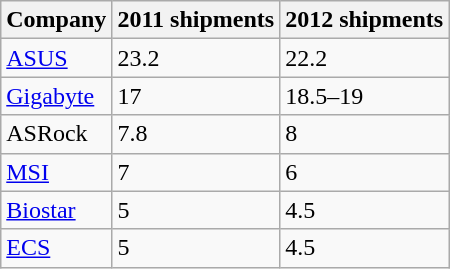<table class=wikitable>
<tr>
<th>Company</th>
<th>2011 shipments</th>
<th>2012 shipments</th>
</tr>
<tr>
<td><a href='#'>ASUS</a></td>
<td>23.2</td>
<td>22.2</td>
</tr>
<tr>
<td><a href='#'>Gigabyte</a></td>
<td>17</td>
<td>18.5–19</td>
</tr>
<tr>
<td>ASRock</td>
<td>7.8</td>
<td>8</td>
</tr>
<tr>
<td><a href='#'>MSI</a></td>
<td>7</td>
<td>6</td>
</tr>
<tr>
<td><a href='#'>Biostar</a></td>
<td>5</td>
<td>4.5</td>
</tr>
<tr>
<td><a href='#'>ECS</a></td>
<td>5</td>
<td>4.5</td>
</tr>
</table>
